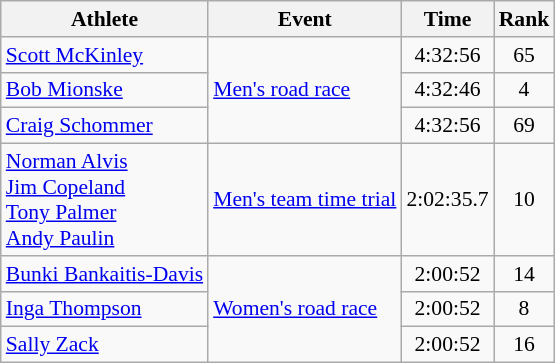<table class=wikitable style=font-size:90%;text-align:center>
<tr>
<th>Athlete</th>
<th>Event</th>
<th>Time</th>
<th>Rank</th>
</tr>
<tr>
<td align=left><a href='#'>Scott McKinley</a></td>
<td align=left rowspan=3><a href='#'>Men's road race</a></td>
<td>4:32:56</td>
<td>65</td>
</tr>
<tr>
<td align=left><a href='#'>Bob Mionske</a></td>
<td>4:32:46</td>
<td>4</td>
</tr>
<tr>
<td align=left><a href='#'>Craig Schommer</a></td>
<td>4:32:56</td>
<td>69</td>
</tr>
<tr>
<td align=left><a href='#'>Norman Alvis</a><br><a href='#'>Jim Copeland</a><br><a href='#'>Tony Palmer</a><br><a href='#'>Andy Paulin</a></td>
<td align=left><a href='#'>Men's team time trial</a></td>
<td>2:02:35.7</td>
<td>10</td>
</tr>
<tr>
<td align=left><a href='#'>Bunki Bankaitis-Davis</a></td>
<td align=left rowspan=3><a href='#'>Women's road race</a></td>
<td>2:00:52</td>
<td>14</td>
</tr>
<tr>
<td align=left><a href='#'>Inga Thompson</a></td>
<td>2:00:52</td>
<td>8</td>
</tr>
<tr>
<td align=left><a href='#'>Sally Zack</a></td>
<td>2:00:52</td>
<td>16</td>
</tr>
</table>
